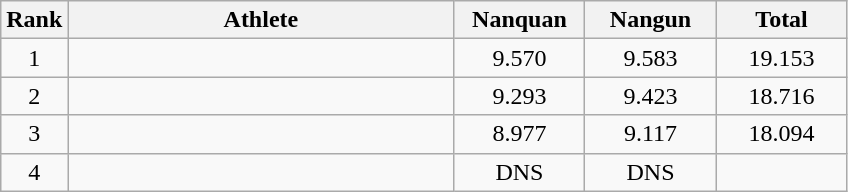<table class="wikitable" style="text-align:center">
<tr>
<th width=20>Rank</th>
<th width=250>Athlete</th>
<th width=80>Nanquan</th>
<th width=80>Nangun</th>
<th width=80>Total</th>
</tr>
<tr>
<td>1</td>
<td align="left"></td>
<td>9.570</td>
<td>9.583</td>
<td>19.153</td>
</tr>
<tr>
<td>2</td>
<td align="left"></td>
<td>9.293</td>
<td>9.423</td>
<td>18.716</td>
</tr>
<tr>
<td>3</td>
<td align="left"></td>
<td>8.977</td>
<td>9.117</td>
<td>18.094</td>
</tr>
<tr>
<td>4</td>
<td align="left"></td>
<td>DNS</td>
<td>DNS</td>
<td></td>
</tr>
</table>
